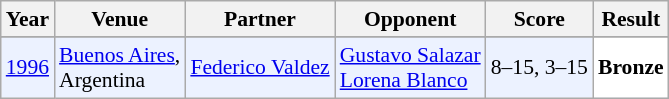<table class="sortable wikitable" style="font-size: 90%;">
<tr>
<th>Year</th>
<th>Venue</th>
<th>Partner</th>
<th>Opponent</th>
<th>Score</th>
<th>Result</th>
</tr>
<tr>
</tr>
<tr style="background:#ECF2FF">
<td align="center"><a href='#'>1996</a></td>
<td align="left"><a href='#'>Buenos Aires</a>,<br>Argentina</td>
<td align="left"> <a href='#'>Federico Valdez</a></td>
<td align="left"> <a href='#'>Gustavo Salazar</a><br> <a href='#'>Lorena Blanco</a></td>
<td align="left">8–15, 3–15</td>
<td style="text-align:left; background:white"> <strong>Bronze</strong></td>
</tr>
</table>
